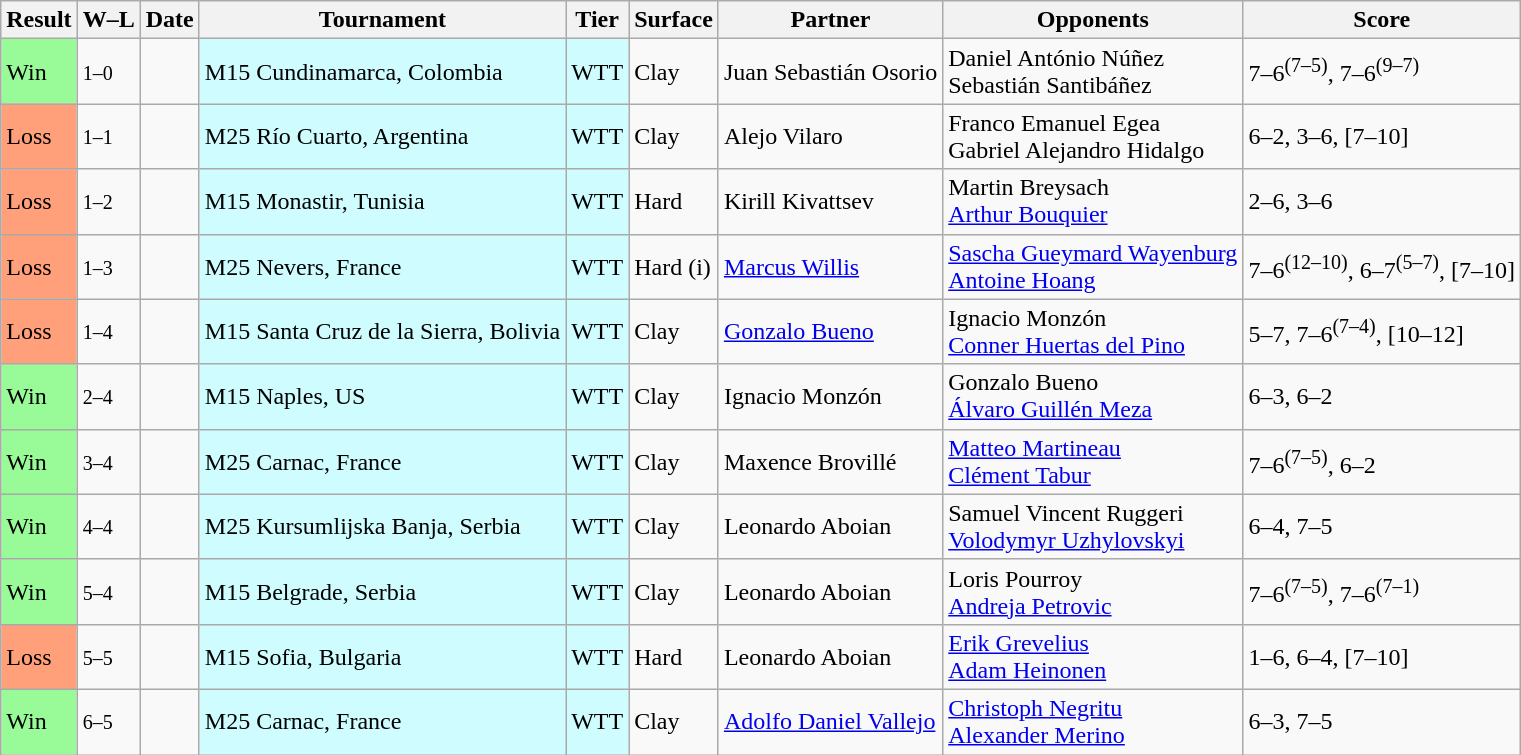<table class="sortable wikitable nowrap">
<tr>
<th>Result</th>
<th class="unsortable">W–L</th>
<th>Date</th>
<th>Tournament</th>
<th>Tier</th>
<th>Surface</th>
<th>Partner</th>
<th>Opponents</th>
<th class="unsortable">Score</th>
</tr>
<tr>
<td bgcolor=98fb98>Win</td>
<td><small>1–0</small></td>
<td></td>
<td style="background:#cffcff;">M15 Cundinamarca, Colombia</td>
<td style="background:#cffcff;">WTT</td>
<td>Clay</td>
<td> Juan Sebastián Osorio</td>
<td> Daniel António Núñez<br> Sebastián Santibáñez</td>
<td>7–6<sup>(7–5)</sup>, 7–6<sup>(9–7)</sup></td>
</tr>
<tr>
<td bgcolor=ffa07a>Loss</td>
<td><small>1–1</small></td>
<td></td>
<td style="background:#cffcff;">M25 Río Cuarto, Argentina</td>
<td style="background:#cffcff;">WTT</td>
<td>Clay</td>
<td> Alejo Vilaro</td>
<td> Franco Emanuel Egea<br> Gabriel Alejandro Hidalgo</td>
<td>6–2, 3–6, [7–10]</td>
</tr>
<tr>
<td bgcolor=ffa07a>Loss</td>
<td><small>1–2</small></td>
<td></td>
<td style="background:#cffcff;">M15 Monastir, Tunisia</td>
<td style="background:#cffcff;">WTT</td>
<td>Hard</td>
<td> Kirill Kivattsev</td>
<td> Martin Breysach<br> <a href='#'>Arthur Bouquier</a></td>
<td>2–6, 3–6</td>
</tr>
<tr>
<td bgcolor=ffa07a>Loss</td>
<td><small>1–3</small></td>
<td></td>
<td style="background:#cffcff;">M25 Nevers, France</td>
<td style="background:#cffcff;">WTT</td>
<td>Hard (i)</td>
<td> <a href='#'>Marcus Willis</a></td>
<td> <a href='#'>Sascha Gueymard Wayenburg</a><br> <a href='#'>Antoine Hoang</a></td>
<td>7–6<sup>(12–10)</sup>, 6–7<sup>(5–7)</sup>, [7–10]</td>
</tr>
<tr>
<td bgcolor=ffa07a>Loss</td>
<td><small>1–4</small></td>
<td></td>
<td style="background:#cffcff;">M15 Santa Cruz de la Sierra, Bolivia</td>
<td style="background:#cffcff;">WTT</td>
<td>Clay</td>
<td> <a href='#'>Gonzalo Bueno</a></td>
<td> Ignacio Monzón <br> <a href='#'>Conner Huertas del Pino</a></td>
<td>5–7, 7–6<sup>(7–4)</sup>, [10–12]</td>
</tr>
<tr>
<td bgcolor=98fb98>Win</td>
<td><small>2–4</small></td>
<td></td>
<td style="background:#cffcff;">M15 Naples, US</td>
<td style="background:#cffcff;">WTT</td>
<td>Clay</td>
<td> Ignacio Monzón</td>
<td> Gonzalo Bueno <br> <a href='#'>Álvaro Guillén Meza</a></td>
<td>6–3, 6–2</td>
</tr>
<tr>
<td bgcolor=98fb98>Win</td>
<td><small>3–4</small></td>
<td></td>
<td style="background:#cffcff;">M25 Carnac, France</td>
<td style="background:#cffcff;">WTT</td>
<td>Clay</td>
<td> Maxence Brovillé</td>
<td> <a href='#'>Matteo Martineau</a><br> <a href='#'>Clément Tabur</a></td>
<td>7–6<sup>(7–5)</sup>, 6–2</td>
</tr>
<tr>
<td bgcolor=98fb98>Win</td>
<td><small>4–4</small></td>
<td></td>
<td style="background:#cffcff;">M25 Kursumlijska Banja, Serbia</td>
<td style="background:#cffcff;">WTT</td>
<td>Clay</td>
<td> Leonardo Aboian</td>
<td> Samuel Vincent Ruggeri <br>  <a href='#'>Volodymyr Uzhylovskyi</a></td>
<td>6–4, 7–5</td>
</tr>
<tr>
<td bgcolor=98fb98>Win</td>
<td><small>5–4</small></td>
<td></td>
<td style="background:#cffcff;">M15 Belgrade, Serbia</td>
<td style="background:#cffcff;">WTT</td>
<td>Clay</td>
<td> Leonardo Aboian</td>
<td> Loris Pourroy <br>  <a href='#'>Andreja Petrovic</a></td>
<td>7–6<sup>(7–5)</sup>, 7–6<sup>(7–1)</sup></td>
</tr>
<tr>
<td bgcolor=ffa07a>Loss</td>
<td><small>5–5</small></td>
<td></td>
<td style="background:#cffcff;">M15 Sofia, Bulgaria</td>
<td style="background:#cffcff;">WTT</td>
<td>Hard</td>
<td> Leonardo Aboian</td>
<td> <a href='#'>Erik Grevelius</a> <br>  <a href='#'>Adam Heinonen</a></td>
<td>1–6, 6–4, [7–10]</td>
</tr>
<tr>
<td bgcolor=98fb98>Win</td>
<td><small>6–5</small></td>
<td></td>
<td style="background:#cffcff;">M25 Carnac, France</td>
<td style="background:#cffcff;">WTT</td>
<td>Clay</td>
<td> <a href='#'>Adolfo Daniel Vallejo</a></td>
<td> <a href='#'>Christoph Negritu</a> <br>  <a href='#'>Alexander Merino</a></td>
<td>6–3, 7–5</td>
</tr>
</table>
